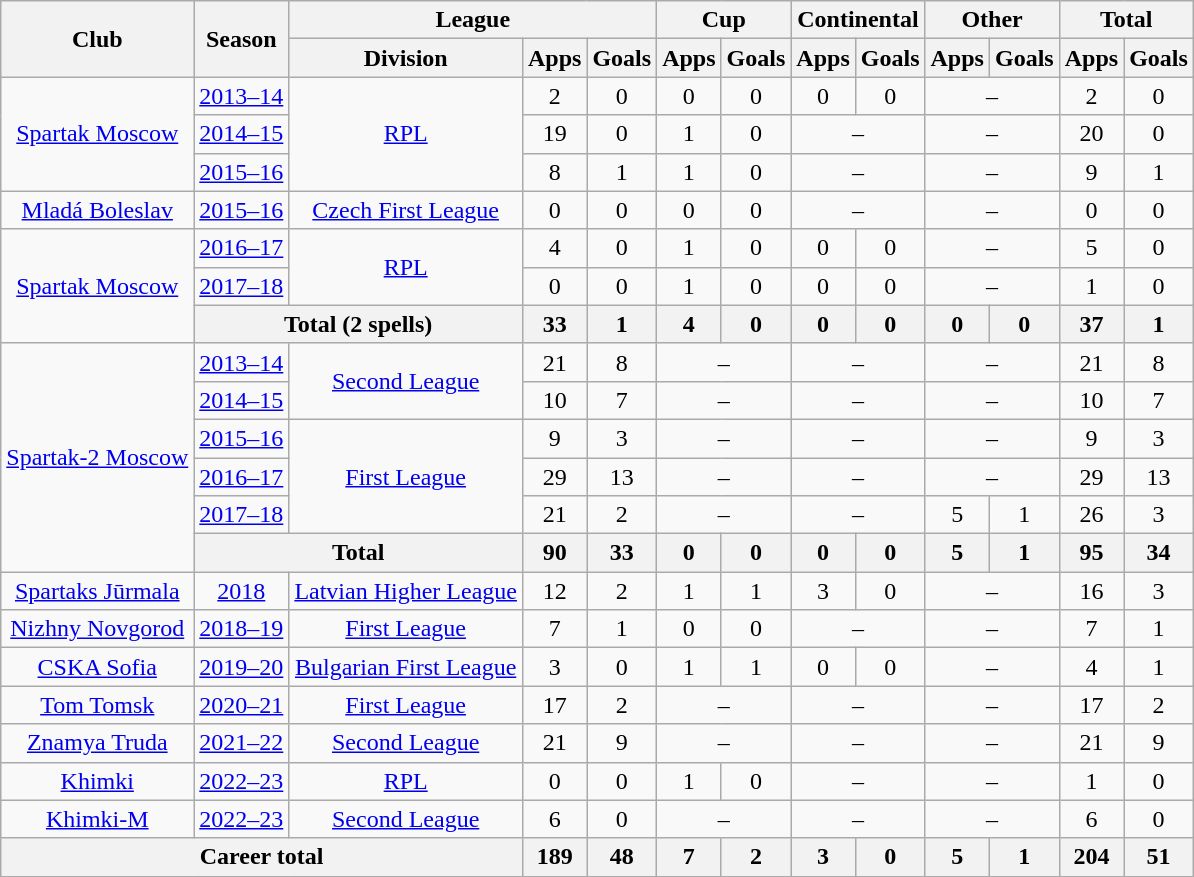<table class="wikitable" style="text-align: center;">
<tr>
<th rowspan=2>Club</th>
<th rowspan=2>Season</th>
<th colspan=3>League</th>
<th colspan=2>Cup</th>
<th colspan=2>Continental</th>
<th colspan=2>Other</th>
<th colspan=2>Total</th>
</tr>
<tr>
<th>Division</th>
<th>Apps</th>
<th>Goals</th>
<th>Apps</th>
<th>Goals</th>
<th>Apps</th>
<th>Goals</th>
<th>Apps</th>
<th>Goals</th>
<th>Apps</th>
<th>Goals</th>
</tr>
<tr>
<td rowspan=3><a href='#'>Spartak Moscow</a></td>
<td><a href='#'>2013–14</a></td>
<td rowspan=3><a href='#'>RPL</a></td>
<td>2</td>
<td>0</td>
<td>0</td>
<td>0</td>
<td>0</td>
<td>0</td>
<td colspan=2>–</td>
<td>2</td>
<td>0</td>
</tr>
<tr>
<td><a href='#'>2014–15</a></td>
<td>19</td>
<td>0</td>
<td>1</td>
<td>0</td>
<td colspan=2>–</td>
<td colspan=2>–</td>
<td>20</td>
<td>0</td>
</tr>
<tr>
<td><a href='#'>2015–16</a></td>
<td>8</td>
<td>1</td>
<td>1</td>
<td>0</td>
<td colspan=2>–</td>
<td colspan=2>–</td>
<td>9</td>
<td>1</td>
</tr>
<tr>
<td><a href='#'>Mladá Boleslav</a></td>
<td><a href='#'>2015–16</a></td>
<td><a href='#'>Czech First League</a></td>
<td>0</td>
<td>0</td>
<td>0</td>
<td>0</td>
<td colspan=2>–</td>
<td colspan=2>–</td>
<td>0</td>
<td>0</td>
</tr>
<tr>
<td rowspan=3><a href='#'>Spartak Moscow</a></td>
<td><a href='#'>2016–17</a></td>
<td rowspan=2><a href='#'>RPL</a></td>
<td>4</td>
<td>0</td>
<td>1</td>
<td>0</td>
<td>0</td>
<td>0</td>
<td colspan=2>–</td>
<td>5</td>
<td>0</td>
</tr>
<tr>
<td><a href='#'>2017–18</a></td>
<td>0</td>
<td>0</td>
<td>1</td>
<td>0</td>
<td>0</td>
<td>0</td>
<td colspan=2>–</td>
<td>1</td>
<td>0</td>
</tr>
<tr>
<th colspan=2>Total (2 spells)</th>
<th>33</th>
<th>1</th>
<th>4</th>
<th>0</th>
<th>0</th>
<th>0</th>
<th>0</th>
<th>0</th>
<th>37</th>
<th>1</th>
</tr>
<tr>
<td rowspan=6><a href='#'>Spartak-2 Moscow</a></td>
<td><a href='#'>2013–14</a></td>
<td rowspan=2><a href='#'>Second League</a></td>
<td>21</td>
<td>8</td>
<td colspan=2>–</td>
<td colspan=2>–</td>
<td colspan=2>–</td>
<td>21</td>
<td>8</td>
</tr>
<tr>
<td><a href='#'>2014–15</a></td>
<td>10</td>
<td>7</td>
<td colspan=2>–</td>
<td colspan=2>–</td>
<td colspan=2>–</td>
<td>10</td>
<td>7</td>
</tr>
<tr>
<td><a href='#'>2015–16</a></td>
<td rowspan=3><a href='#'>First League</a></td>
<td>9</td>
<td>3</td>
<td colspan=2>–</td>
<td colspan=2>–</td>
<td colspan=2>–</td>
<td>9</td>
<td>3</td>
</tr>
<tr>
<td><a href='#'>2016–17</a></td>
<td>29</td>
<td>13</td>
<td colspan=2>–</td>
<td colspan=2>–</td>
<td colspan=2>–</td>
<td>29</td>
<td>13</td>
</tr>
<tr>
<td><a href='#'>2017–18</a></td>
<td>21</td>
<td>2</td>
<td colspan=2>–</td>
<td colspan=2>–</td>
<td>5</td>
<td>1</td>
<td>26</td>
<td>3</td>
</tr>
<tr>
<th colspan=2>Total</th>
<th>90</th>
<th>33</th>
<th>0</th>
<th>0</th>
<th>0</th>
<th>0</th>
<th>5</th>
<th>1</th>
<th>95</th>
<th>34</th>
</tr>
<tr>
<td><a href='#'>Spartaks Jūrmala</a></td>
<td><a href='#'>2018</a></td>
<td><a href='#'>Latvian Higher League</a></td>
<td>12</td>
<td>2</td>
<td>1</td>
<td>1</td>
<td>3</td>
<td>0</td>
<td colspan=2>–</td>
<td>16</td>
<td>3</td>
</tr>
<tr>
<td><a href='#'>Nizhny Novgorod</a></td>
<td><a href='#'>2018–19</a></td>
<td><a href='#'>First League</a></td>
<td>7</td>
<td>1</td>
<td>0</td>
<td>0</td>
<td colspan=2>–</td>
<td colspan=2>–</td>
<td>7</td>
<td>1</td>
</tr>
<tr>
<td><a href='#'>CSKA Sofia</a></td>
<td><a href='#'>2019–20</a></td>
<td><a href='#'>Bulgarian First League</a></td>
<td>3</td>
<td>0</td>
<td>1</td>
<td>1</td>
<td>0</td>
<td>0</td>
<td colspan=2>–</td>
<td>4</td>
<td>1</td>
</tr>
<tr>
<td><a href='#'>Tom Tomsk</a></td>
<td><a href='#'>2020–21</a></td>
<td><a href='#'>First League</a></td>
<td>17</td>
<td>2</td>
<td colspan=2>–</td>
<td colspan=2>–</td>
<td colspan=2>–</td>
<td>17</td>
<td>2</td>
</tr>
<tr>
<td><a href='#'>Znamya Truda</a></td>
<td><a href='#'>2021–22</a></td>
<td><a href='#'>Second League</a></td>
<td>21</td>
<td>9</td>
<td colspan=2>–</td>
<td colspan=2>–</td>
<td colspan=2>–</td>
<td>21</td>
<td>9</td>
</tr>
<tr>
<td><a href='#'>Khimki</a></td>
<td><a href='#'>2022–23</a></td>
<td><a href='#'>RPL</a></td>
<td>0</td>
<td>0</td>
<td>1</td>
<td>0</td>
<td colspan=2>–</td>
<td colspan=2>–</td>
<td>1</td>
<td>0</td>
</tr>
<tr>
<td><a href='#'>Khimki-M</a></td>
<td><a href='#'>2022–23</a></td>
<td><a href='#'>Second League</a></td>
<td>6</td>
<td>0</td>
<td colspan=2>–</td>
<td colspan=2>–</td>
<td colspan=2>–</td>
<td>6</td>
<td>0</td>
</tr>
<tr>
<th colspan=3>Career total</th>
<th>189</th>
<th>48</th>
<th>7</th>
<th>2</th>
<th>3</th>
<th>0</th>
<th>5</th>
<th>1</th>
<th>204</th>
<th>51</th>
</tr>
<tr>
</tr>
</table>
